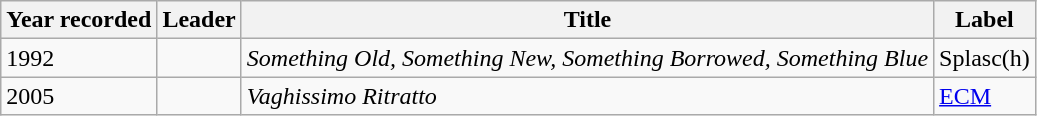<table class="wikitable sortable">
<tr>
<th>Year recorded</th>
<th>Leader</th>
<th>Title</th>
<th>Label</th>
</tr>
<tr>
<td>1992</td>
<td></td>
<td><em>Something Old, Something New, Something Borrowed, Something Blue</em></td>
<td>Splasc(h)</td>
</tr>
<tr>
<td>2005</td>
<td></td>
<td><em>Vaghissimo Ritratto</em></td>
<td><a href='#'>ECM</a></td>
</tr>
</table>
